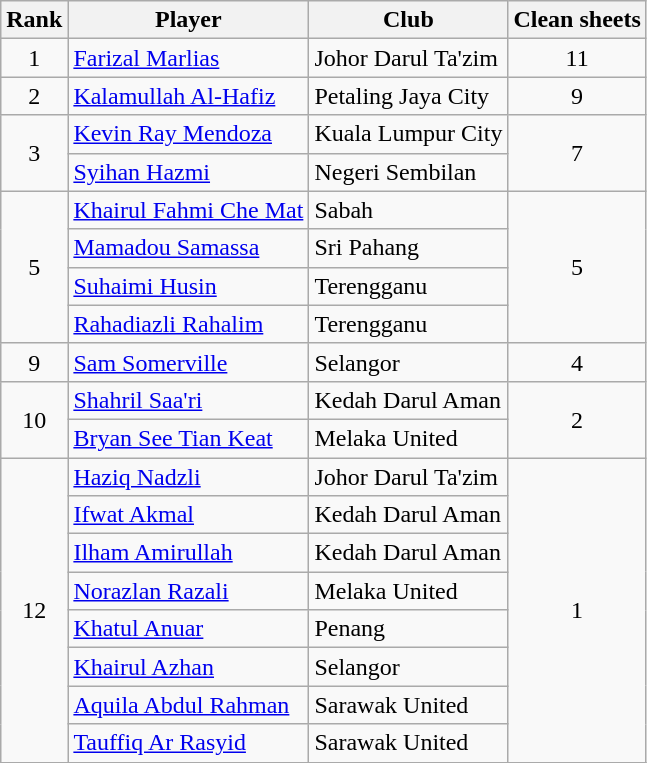<table class="wikitable" style="text-align:center">
<tr>
<th>Rank</th>
<th>Player</th>
<th>Club</th>
<th>Clean sheets</th>
</tr>
<tr>
<td>1</td>
<td style="text-align:left;"> <a href='#'>Farizal Marlias</a></td>
<td style="text-align:left;">Johor Darul Ta'zim</td>
<td>11</td>
</tr>
<tr>
<td>2</td>
<td style="text-align:left;"> <a href='#'>Kalamullah Al-Hafiz</a></td>
<td style="text-align:left;">Petaling Jaya City</td>
<td>9</td>
</tr>
<tr>
<td rowspan=2>3</td>
<td style="text-align:left;"> <a href='#'>Kevin Ray Mendoza</a></td>
<td style="text-align:left;">Kuala Lumpur City</td>
<td rowspan=2>7</td>
</tr>
<tr>
<td style="text-align:left;"> <a href='#'>Syihan Hazmi</a></td>
<td style="text-align:left;">Negeri Sembilan</td>
</tr>
<tr>
<td rowspan=4>5</td>
<td style="text-align:left;"> <a href='#'>Khairul Fahmi Che Mat</a></td>
<td style="text-align:left;">Sabah</td>
<td rowspan=4>5</td>
</tr>
<tr>
<td style="text-align:left;"> <a href='#'>Mamadou Samassa</a></td>
<td style="text-align:left;">Sri Pahang</td>
</tr>
<tr>
<td style="text-align:left;"> <a href='#'>Suhaimi Husin</a></td>
<td style="text-align:left;">Terengganu</td>
</tr>
<tr>
<td style="text-align:left;"> <a href='#'>Rahadiazli Rahalim</a></td>
<td style="text-align:left;">Terengganu</td>
</tr>
<tr>
<td>9</td>
<td style="text-align:left;"> <a href='#'>Sam Somerville</a></td>
<td style="text-align:left;">Selangor</td>
<td>4</td>
</tr>
<tr>
<td rowspan=2>10</td>
<td style="text-align:left;"> <a href='#'>Shahril Saa'ri</a></td>
<td style="text-align:left;">Kedah Darul Aman</td>
<td rowspan=2>2</td>
</tr>
<tr>
<td style="text-align:left;"> <a href='#'>Bryan See Tian Keat</a></td>
<td style="text-align:left;">Melaka United</td>
</tr>
<tr>
<td rowspan=8>12</td>
<td style="text-align:left;"> <a href='#'>Haziq Nadzli</a></td>
<td style="text-align:left;">Johor Darul Ta'zim</td>
<td rowspan=8>1</td>
</tr>
<tr>
<td style="text-align:left;"> <a href='#'>Ifwat Akmal</a></td>
<td style="text-align:left;">Kedah Darul Aman</td>
</tr>
<tr>
<td style="text-align:left;"> <a href='#'>Ilham Amirullah</a></td>
<td style="text-align:left;">Kedah Darul Aman</td>
</tr>
<tr>
<td style="text-align:left;"> <a href='#'>Norazlan Razali</a></td>
<td style="text-align:left;">Melaka United</td>
</tr>
<tr>
<td style="text-align:left;"> <a href='#'>Khatul Anuar</a></td>
<td style="text-align:left;">Penang</td>
</tr>
<tr>
<td style="text-align:left;"> <a href='#'>Khairul Azhan</a></td>
<td style="text-align:left;">Selangor</td>
</tr>
<tr>
<td style="text-align:left;"> <a href='#'>Aquila Abdul Rahman</a></td>
<td style="text-align:left;">Sarawak United</td>
</tr>
<tr>
<td style="text-align:left;"> <a href='#'>Tauffiq Ar Rasyid</a></td>
<td style="text-align:left;">Sarawak United</td>
</tr>
<tr>
</tr>
</table>
